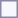<table style="border:1px solid #8888aa; background-color:#f7f8ff; padding:5px; font-size:95%; margin: 0px 12px 12px 0px;">
</table>
